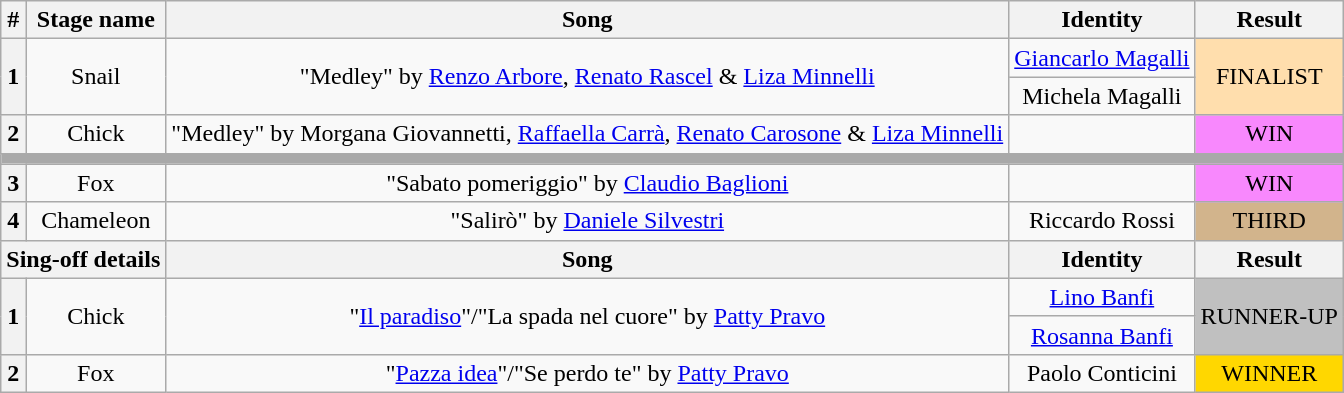<table class="wikitable plainrowheaders" style="text-align: center;">
<tr>
<th>#</th>
<th>Stage name</th>
<th>Song</th>
<th>Identity</th>
<th>Result</th>
</tr>
<tr>
<th rowspan=2>1</th>
<td rowspan=2>Snail</td>
<td rowspan=2>"Medley" by <a href='#'>Renzo Arbore</a>, <a href='#'>Renato Rascel</a> & <a href='#'>Liza Minnelli</a></td>
<td><a href='#'>Giancarlo Magalli</a></td>
<td rowspan=2 bgcolor=navajowhite>FINALIST</td>
</tr>
<tr>
<td>Michela Magalli</td>
</tr>
<tr>
<th>2</th>
<td>Chick</td>
<td>"Medley" by Morgana Giovannetti, <a href='#'>Raffaella Carrà</a>, <a href='#'>Renato Carosone</a> & <a href='#'>Liza Minnelli</a></td>
<td></td>
<td bgcolor=#F888FD>WIN</td>
</tr>
<tr>
<td colspan="6" style="background:darkgray"></td>
</tr>
<tr>
<th>3</th>
<td>Fox</td>
<td>"Sabato pomeriggio" by <a href='#'>Claudio Baglioni</a></td>
<td></td>
<td bgcolor=#F888FD>WIN</td>
</tr>
<tr>
<th>4</th>
<td>Chameleon</td>
<td>"Salirò" by <a href='#'>Daniele Silvestri</a></td>
<td>Riccardo Rossi</td>
<td bgcolor=tan>THIRD</td>
</tr>
<tr>
<th colspan="2">Sing-off details</th>
<th>Song</th>
<th>Identity</th>
<th>Result</th>
</tr>
<tr>
<th rowspan=2>1</th>
<td rowspan=2>Chick</td>
<td rowspan=2>"<a href='#'>Il paradiso</a>"/"La spada nel cuore" by <a href='#'>Patty Pravo</a></td>
<td><a href='#'>Lino Banfi</a></td>
<td rowspan=2 bgcolor=silver>RUNNER-UP</td>
</tr>
<tr>
<td><a href='#'>Rosanna Banfi</a></td>
</tr>
<tr>
<th>2</th>
<td>Fox</td>
<td>"<a href='#'>Pazza idea</a>"/"Se perdo te" by <a href='#'>Patty Pravo</a></td>
<td>Paolo Conticini</td>
<td bgcolor=gold>WINNER</td>
</tr>
</table>
